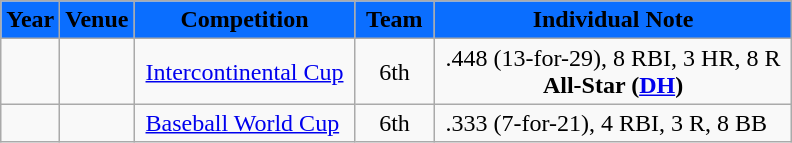<table class="wikitable">
<tr>
<th style="background:#0A6EFF"><span>Year</span></th>
<th style="background:#0A6EFF"><span>Venue</span></th>
<th style="background:#0A6EFF"><span>Competition</span></th>
<th style="background:#0A6EFF"><span> Team </span></th>
<th style="background:#0A6EFF"><span>Individual Note</span></th>
</tr>
<tr>
<td style="text-align:center"></td>
<td>  </td>
<td> <a href='#'>Intercontinental Cup</a> </td>
<td style="text-align:center">6th</td>
<td style="text-align:center"> .448 (13-for-29), 8 RBI, 3 HR, 8 R <br><strong>All-Star (<a href='#'>DH</a>)</strong></td>
</tr>
<tr>
<td style="text-align:center">  </td>
<td>  </td>
<td> <a href='#'>Baseball World Cup</a> </td>
<td style="text-align:center">6th</td>
<td> .333 (7-for-21), 4 RBI, 3 R, 8 BB</td>
</tr>
</table>
